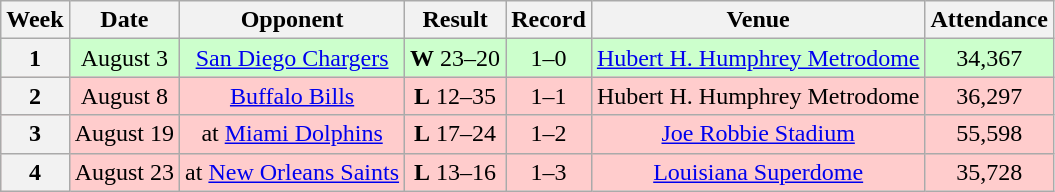<table class="wikitable" style="text-align:center">
<tr>
<th>Week</th>
<th>Date</th>
<th>Opponent</th>
<th>Result</th>
<th>Record</th>
<th>Venue</th>
<th>Attendance</th>
</tr>
<tr style="background:#cfc">
<th>1</th>
<td>August 3</td>
<td><a href='#'>San Diego Chargers</a></td>
<td><strong>W</strong> 23–20 </td>
<td>1–0</td>
<td><a href='#'>Hubert H. Humphrey Metrodome</a></td>
<td>34,367</td>
</tr>
<tr style="background:#fcc">
<th>2</th>
<td>August 8</td>
<td><a href='#'>Buffalo Bills</a></td>
<td><strong>L</strong> 12–35</td>
<td>1–1</td>
<td>Hubert H. Humphrey Metrodome</td>
<td>36,297</td>
</tr>
<tr style="background:#fcc">
<th>3</th>
<td>August 19</td>
<td>at <a href='#'>Miami Dolphins</a></td>
<td><strong>L</strong> 17–24</td>
<td>1–2</td>
<td><a href='#'>Joe Robbie Stadium</a></td>
<td>55,598</td>
</tr>
<tr style="background:#fcc">
<th>4</th>
<td>August 23</td>
<td>at <a href='#'>New Orleans Saints</a></td>
<td><strong>L</strong> 13–16</td>
<td>1–3</td>
<td><a href='#'>Louisiana Superdome</a></td>
<td>35,728</td>
</tr>
</table>
